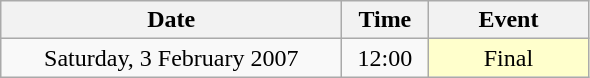<table class = "wikitable" style="text-align:center;">
<tr>
<th width=220>Date</th>
<th width=50>Time</th>
<th width=100>Event</th>
</tr>
<tr>
<td>Saturday, 3 February 2007</td>
<td>12:00</td>
<td bgcolor=ffffcc>Final</td>
</tr>
</table>
